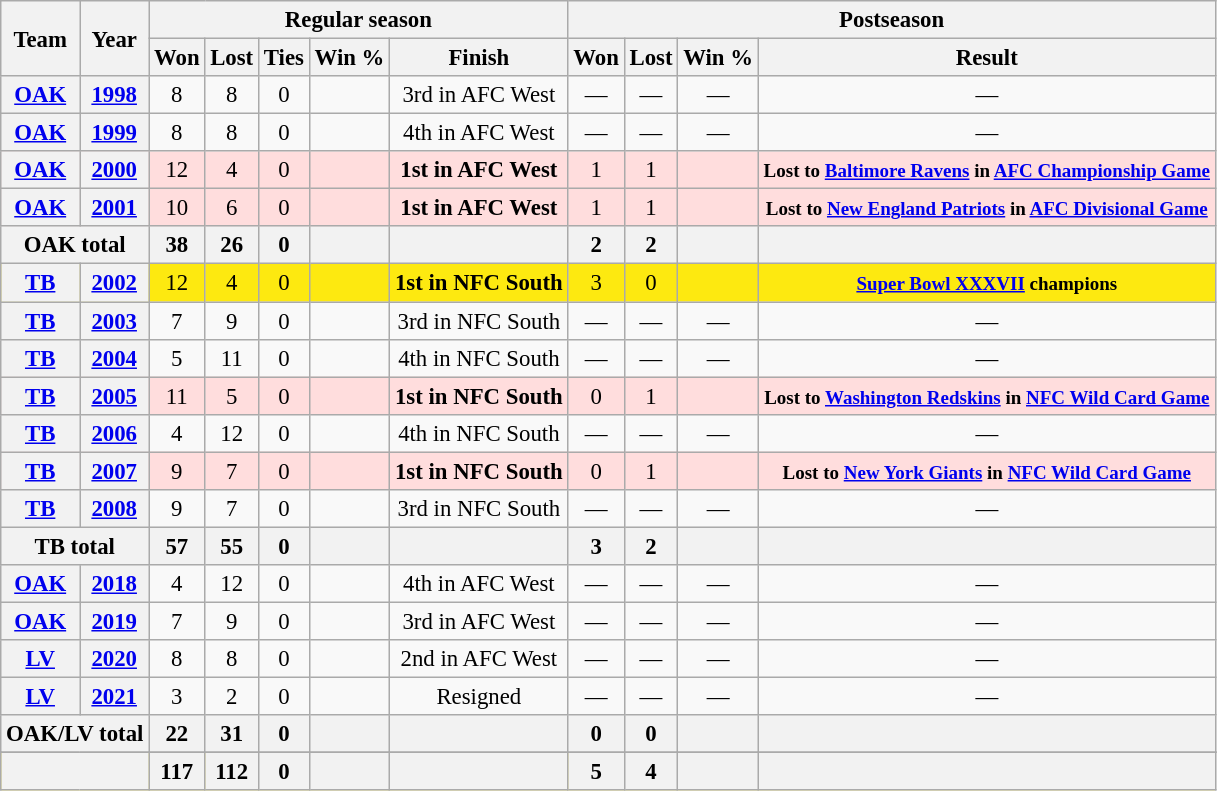<table class ="wikitable" style="font-size:95%; text-align:center;">
<tr>
<th rowspan="2">Team</th>
<th rowspan="2">Year</th>
<th colspan="5">Regular season</th>
<th colspan="4">Postseason</th>
</tr>
<tr>
<th>Won</th>
<th>Lost</th>
<th>Ties</th>
<th>Win %</th>
<th>Finish</th>
<th>Won</th>
<th>Lost</th>
<th>Win %</th>
<th>Result</th>
</tr>
<tr>
<th><a href='#'>OAK</a></th>
<th><a href='#'>1998</a></th>
<td>8</td>
<td>8</td>
<td>0</td>
<td></td>
<td>3rd in AFC West</td>
<td>—</td>
<td>—</td>
<td>—</td>
<td>—</td>
</tr>
<tr>
<th><a href='#'>OAK</a></th>
<th><a href='#'>1999</a></th>
<td>8</td>
<td>8</td>
<td>0</td>
<td></td>
<td>4th in AFC West</td>
<td>—</td>
<td>—</td>
<td>—</td>
<td>—</td>
</tr>
<tr style="background:#fdd;">
<th><a href='#'>OAK</a></th>
<th><a href='#'>2000</a></th>
<td>12</td>
<td>4</td>
<td>0</td>
<td></td>
<td><strong>1st in AFC West</strong></td>
<td>1</td>
<td>1</td>
<td></td>
<td><small><strong>Lost to <a href='#'>Baltimore Ravens</a> in <a href='#'>AFC Championship Game</a></strong></small></td>
</tr>
<tr style="background:#fdd;">
<th><a href='#'>OAK</a></th>
<th><a href='#'>2001</a></th>
<td>10</td>
<td>6</td>
<td>0</td>
<td></td>
<td><strong>1st in AFC West</strong></td>
<td>1</td>
<td>1</td>
<td></td>
<td><small><strong>Lost to <a href='#'>New England Patriots</a> in <a href='#'>AFC Divisional Game</a></strong></small></td>
</tr>
<tr>
<th colspan="2">OAK total</th>
<th>38</th>
<th>26</th>
<th>0</th>
<th></th>
<th></th>
<th>2</th>
<th>2</th>
<th></th>
<th></th>
</tr>
<tr style="background:#FDE910;">
<th><a href='#'>TB</a></th>
<th><a href='#'>2002</a></th>
<td>12</td>
<td>4</td>
<td>0</td>
<td></td>
<td><strong>1st in NFC South</strong></td>
<td>3</td>
<td>0</td>
<td></td>
<td><small><strong><a href='#'>Super Bowl XXXVII</a> champions</strong></small></td>
</tr>
<tr>
<th><a href='#'>TB</a></th>
<th><a href='#'>2003</a></th>
<td>7</td>
<td>9</td>
<td>0</td>
<td></td>
<td>3rd in NFC South</td>
<td>—</td>
<td>—</td>
<td>—</td>
<td>—</td>
</tr>
<tr>
<th><a href='#'>TB</a></th>
<th><a href='#'>2004</a></th>
<td>5</td>
<td>11</td>
<td>0</td>
<td></td>
<td>4th in NFC South</td>
<td>—</td>
<td>—</td>
<td>—</td>
<td>—</td>
</tr>
<tr style="background:#fdd;">
<th><a href='#'>TB</a></th>
<th><a href='#'>2005</a></th>
<td>11</td>
<td>5</td>
<td>0</td>
<td></td>
<td><strong>1st in NFC South</strong></td>
<td>0</td>
<td>1</td>
<td></td>
<td><small><strong>Lost to <a href='#'>Washington Redskins</a> in <a href='#'>NFC Wild Card Game</a></strong></small></td>
</tr>
<tr>
<th><a href='#'>TB</a></th>
<th><a href='#'>2006</a></th>
<td>4</td>
<td>12</td>
<td>0</td>
<td></td>
<td>4th in NFC South</td>
<td>—</td>
<td>—</td>
<td>—</td>
<td>—</td>
</tr>
<tr style="background:#fdd;">
<th><a href='#'>TB</a></th>
<th><a href='#'>2007</a></th>
<td>9</td>
<td>7</td>
<td>0</td>
<td></td>
<td><strong>1st in NFC South</strong></td>
<td>0</td>
<td>1</td>
<td></td>
<td><small><strong>Lost to <a href='#'>New York Giants</a> in <a href='#'>NFC Wild Card Game</a></strong></small></td>
</tr>
<tr>
<th><a href='#'>TB</a></th>
<th><a href='#'>2008</a></th>
<td>9</td>
<td>7</td>
<td>0</td>
<td></td>
<td>3rd in NFC South</td>
<td>—</td>
<td>—</td>
<td>—</td>
<td>—</td>
</tr>
<tr>
<th colspan="2">TB total</th>
<th>57</th>
<th>55</th>
<th>0</th>
<th></th>
<th></th>
<th>3</th>
<th>2</th>
<th></th>
<th></th>
</tr>
<tr>
<th><a href='#'>OAK</a></th>
<th><a href='#'>2018</a></th>
<td>4</td>
<td>12</td>
<td>0</td>
<td></td>
<td>4th in AFC West</td>
<td>—</td>
<td>—</td>
<td>—</td>
<td>—</td>
</tr>
<tr>
<th><a href='#'>OAK</a></th>
<th><a href='#'>2019</a></th>
<td>7</td>
<td>9</td>
<td>0</td>
<td></td>
<td>3rd in AFC West</td>
<td>—</td>
<td>—</td>
<td>—</td>
<td>—</td>
</tr>
<tr>
<th><a href='#'>LV</a></th>
<th><a href='#'>2020</a></th>
<td>8</td>
<td>8</td>
<td>0</td>
<td></td>
<td>2nd in AFC West</td>
<td>—</td>
<td>—</td>
<td>—</td>
<td>—</td>
</tr>
<tr>
<th><a href='#'>LV</a></th>
<th><a href='#'>2021</a></th>
<td>3</td>
<td>2</td>
<td>0</td>
<td></td>
<td>Resigned</td>
<td>—</td>
<td>—</td>
<td>—</td>
<td>—</td>
</tr>
<tr>
<th colspan="2">OAK/LV total</th>
<th>22</th>
<th>31</th>
<th>0</th>
<th></th>
<th></th>
<th>0</th>
<th>0</th>
<th></th>
<th></th>
</tr>
<tr>
</tr>
<tr style="background:#FDE910;">
<th colspan="2"></th>
<th>117</th>
<th>112</th>
<th>0</th>
<th></th>
<th></th>
<th>5</th>
<th>4</th>
<th></th>
<th></th>
</tr>
</table>
